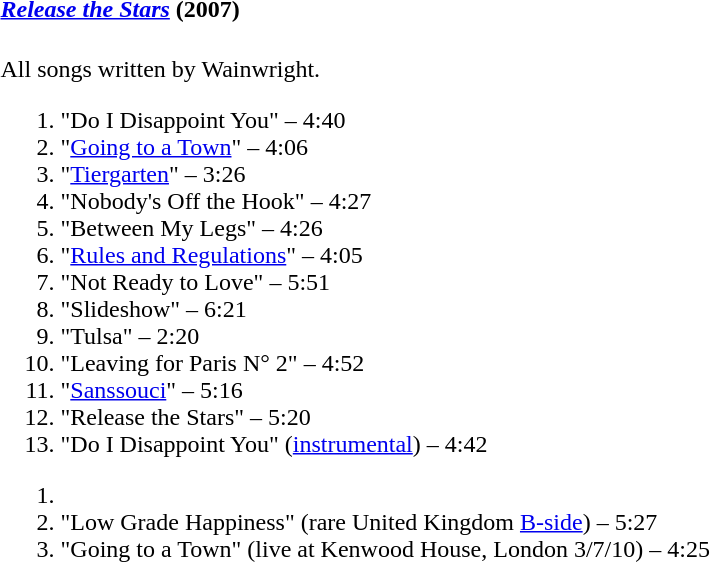<table class="collapsible collapsed" border="0" style="margin-right:20.45em">
<tr>
<th style="width:100%; text-align:left;"><em><a href='#'>Release the Stars</a></em> (2007)</th>
<th></th>
</tr>
<tr>
<td colspan="2"><br>All songs written by Wainwright.<ol><li>"Do I Disappoint You" – 4:40</li><li>"<a href='#'>Going to a Town</a>" – 4:06</li><li>"<a href='#'>Tiergarten</a>" – 3:26</li><li>"Nobody's Off the Hook" – 4:27</li><li>"Between My Legs" – 4:26</li><li>"<a href='#'>Rules and Regulations</a>" – 4:05</li><li>"Not Ready to Love" – 5:51</li><li>"Slideshow" – 6:21</li><li>"Tulsa" – 2:20</li><li>"Leaving for Paris N° 2" – 4:52</li><li>"<a href='#'>Sanssouci</a>" – 5:16</li><li>"Release the Stars" – 5:20</li><li>"Do I Disappoint You" (<a href='#'>instrumental</a>) – 4:42</li></ol><ol><li><li>"Low Grade Happiness" (rare United Kingdom <a href='#'>B-side</a>) – 5:27</li><li>"Going to a Town" (live at Kenwood House, London 3/7/10) – 4:25</li></ol></td>
</tr>
</table>
